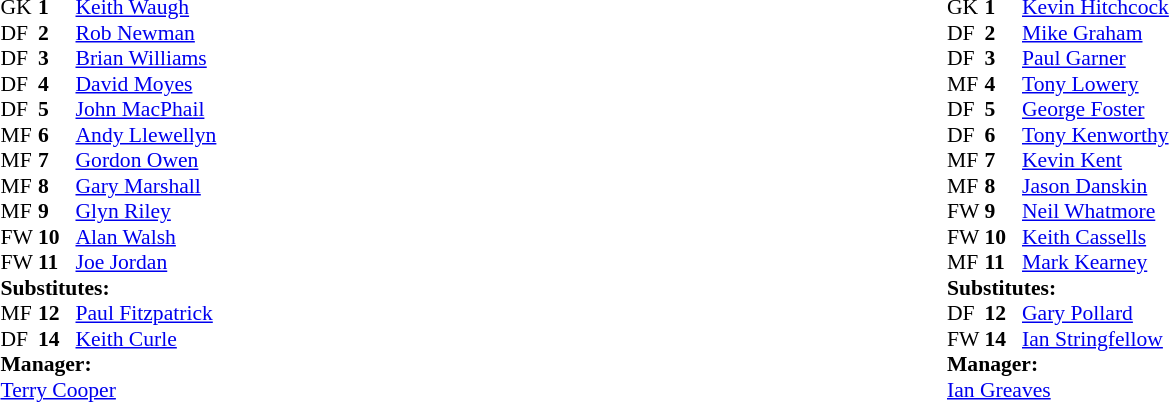<table width="100%">
<tr>
<td valign="top" width="50%"><br><table style="font-size: 90%" cellspacing="0" cellpadding="0">
<tr>
<td colspan="4"></td>
</tr>
<tr>
<th width="25"></th>
<th width="25"></th>
<th width="200"></th>
<th></th>
</tr>
<tr>
<td>GK</td>
<td><strong>1</strong></td>
<td><a href='#'>Keith Waugh</a></td>
</tr>
<tr>
<td>DF</td>
<td><strong>2</strong></td>
<td><a href='#'>Rob Newman</a></td>
</tr>
<tr>
<td>DF</td>
<td><strong>3</strong></td>
<td><a href='#'>Brian Williams</a></td>
</tr>
<tr>
<td>DF</td>
<td><strong>4</strong></td>
<td><a href='#'>David Moyes</a></td>
</tr>
<tr>
<td>DF</td>
<td><strong>5</strong></td>
<td><a href='#'>John MacPhail</a></td>
</tr>
<tr>
<td>MF</td>
<td><strong>6</strong></td>
<td><a href='#'>Andy Llewellyn</a></td>
</tr>
<tr>
<td>MF</td>
<td><strong>7</strong></td>
<td><a href='#'>Gordon Owen</a></td>
</tr>
<tr>
<td>MF</td>
<td><strong>8</strong></td>
<td><a href='#'>Gary Marshall</a></td>
<td></td>
</tr>
<tr>
<td>MF</td>
<td><strong>9</strong></td>
<td><a href='#'>Glyn Riley</a></td>
</tr>
<tr>
<td>FW</td>
<td><strong>10</strong></td>
<td><a href='#'>Alan Walsh</a></td>
<td></td>
</tr>
<tr>
<td>FW</td>
<td><strong>11</strong></td>
<td><a href='#'>Joe Jordan</a></td>
</tr>
<tr>
<td colspan=4><strong>Substitutes:</strong></td>
</tr>
<tr>
<td>MF</td>
<td><strong>12</strong></td>
<td><a href='#'>Paul Fitzpatrick</a></td>
<td></td>
</tr>
<tr>
<td>DF</td>
<td><strong>14</strong></td>
<td><a href='#'>Keith Curle</a></td>
<td></td>
</tr>
<tr>
<td colspan=4><strong>Manager:</strong></td>
</tr>
<tr>
<td colspan="4"><a href='#'>Terry Cooper</a></td>
</tr>
</table>
</td>
<td valign="top" width="50%"><br><table style="font-size: 90%" cellspacing="0" cellpadding="0">
<tr>
<td colspan="4"></td>
</tr>
<tr>
<th width="25"></th>
<th width="25"></th>
<th width="200"></th>
<th></th>
</tr>
<tr>
<td>GK</td>
<td><strong>1</strong></td>
<td><a href='#'>Kevin Hitchcock</a></td>
</tr>
<tr>
<td>DF</td>
<td><strong>2</strong></td>
<td><a href='#'>Mike Graham</a></td>
</tr>
<tr>
<td>DF</td>
<td><strong>3</strong></td>
<td><a href='#'>Paul Garner</a></td>
</tr>
<tr>
<td>MF</td>
<td><strong>4</strong></td>
<td><a href='#'>Tony Lowery</a></td>
</tr>
<tr>
<td>DF</td>
<td><strong>5</strong></td>
<td><a href='#'>George Foster</a></td>
</tr>
<tr>
<td>DF</td>
<td><strong>6</strong></td>
<td><a href='#'>Tony Kenworthy</a></td>
</tr>
<tr>
<td>MF</td>
<td><strong>7</strong></td>
<td><a href='#'>Kevin Kent</a></td>
</tr>
<tr>
<td>MF</td>
<td><strong>8</strong></td>
<td><a href='#'>Jason Danskin</a></td>
<td></td>
</tr>
<tr>
<td>FW</td>
<td><strong>9</strong></td>
<td><a href='#'>Neil Whatmore</a></td>
<td></td>
</tr>
<tr>
<td>FW</td>
<td><strong>10</strong></td>
<td><a href='#'>Keith Cassells</a></td>
</tr>
<tr>
<td>MF</td>
<td><strong>11</strong></td>
<td><a href='#'>Mark Kearney</a></td>
</tr>
<tr>
<td colspan=4><strong>Substitutes:</strong></td>
</tr>
<tr>
<td>DF</td>
<td><strong>12</strong></td>
<td><a href='#'>Gary Pollard</a></td>
<td></td>
</tr>
<tr>
<td>FW</td>
<td><strong>14</strong></td>
<td><a href='#'>Ian Stringfellow</a></td>
<td></td>
</tr>
<tr>
<td colspan=4><strong>Manager:</strong></td>
</tr>
<tr>
<td colspan="4"><a href='#'>Ian Greaves</a></td>
</tr>
</table>
</td>
</tr>
</table>
